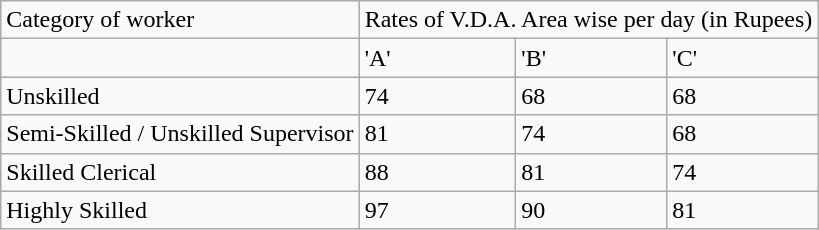<table class="wikitable">
<tr>
<td>Category of worker</td>
<td colspan="3">Rates of V.D.A. Area wise per day (in Rupees)</td>
</tr>
<tr>
<td></td>
<td>'A'</td>
<td>'B'</td>
<td>'C'</td>
</tr>
<tr>
<td>Unskilled</td>
<td>74</td>
<td>68</td>
<td>68</td>
</tr>
<tr>
<td>Semi-Skilled / Unskilled Supervisor</td>
<td>81</td>
<td>74</td>
<td>68</td>
</tr>
<tr>
<td>Skilled Clerical</td>
<td>88</td>
<td>81</td>
<td>74</td>
</tr>
<tr>
<td>Highly Skilled</td>
<td>97</td>
<td>90</td>
<td>81</td>
</tr>
</table>
